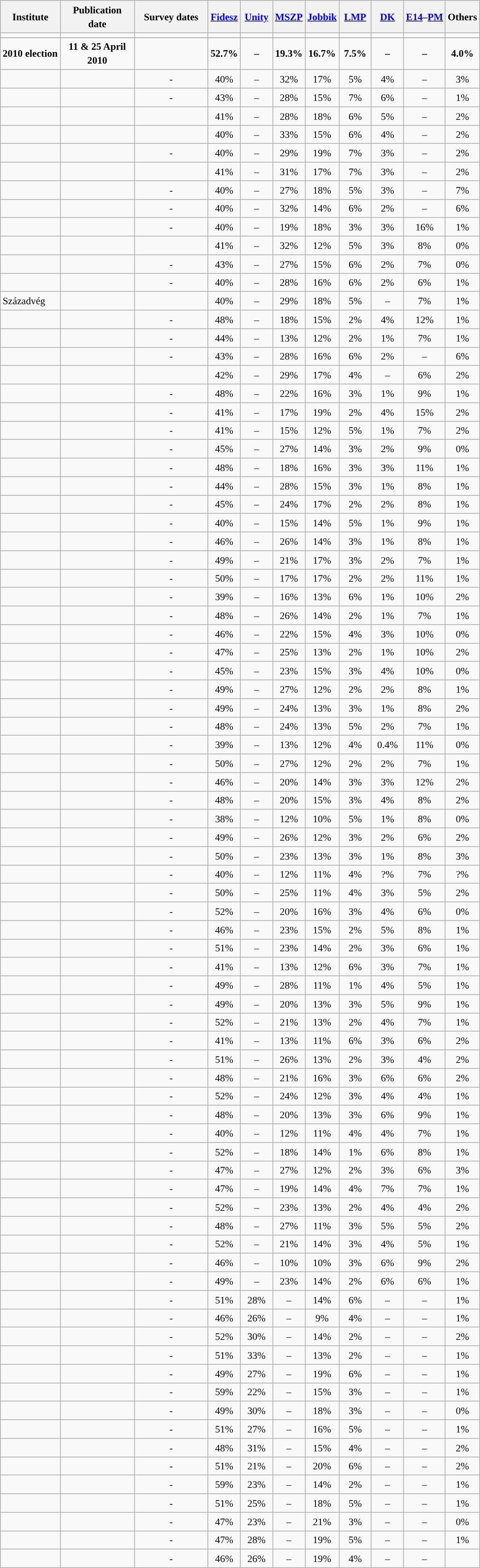<table class="wikitable sortable collapsible collapsed" style="text-align:center; font-size:90%; line-height:20px">
<tr style="background:lightgrey;">
<th style="width:80px;">Institute</th>
<th style="width:100px;">Publication date</th>
<th style="width:100px;">Survey dates</th>
<th style="width:40px"><a href='#'>Fidesz</a></th>
<th style="width:40px"><a href='#'>Unity</a></th>
<th style="width:40px"><a href='#'>MSZP</a></th>
<th style="width:40px"><a href='#'>Jobbik</a></th>
<th style="width:40px"><a href='#'>LMP</a></th>
<th style="width:40px"><a href='#'>DK</a></th>
<th style="width:40px"><a href='#'>E14</a>–<a href='#'>PM</a></th>
<th style="width:40px">Others</th>
</tr>
<tr>
<td></td>
<td></td>
<td></td>
<td></td>
<td></td>
<td></td>
<td></td>
<td></td>
<td></td>
<td></td>
<td></td>
</tr>
<tr>
</tr>
<tr style="text-align:center" class="hintergrundfarbe1">
<td style="text-align:left;"><strong>2010 election</strong></td>
<td><strong>11 & 25 April 2010</strong></td>
<td></td>
<td><strong>52.7%</strong></td>
<td><strong>–</strong></td>
<td><strong>19.3%</strong></td>
<td><strong>16.7%</strong></td>
<td><strong>7.5%</strong></td>
<td><strong>–</strong></td>
<td><strong>–</strong></td>
<td><strong>4.0%</strong></td>
</tr>
<tr style="text-align:center" class="hintergrundfarbe1">
<td style="text-align:left;"></td>
<td></td>
<td>-<br></td>
<td>40%</td>
<td>–</td>
<td>32%</td>
<td>17%</td>
<td>5%</td>
<td>4%</td>
<td>–</td>
<td>3%</td>
</tr>
<tr style="text-align:center" class="hintergrundfarbe1">
<td style="text-align:left;"></td>
<td></td>
<td>-<br></td>
<td>43%</td>
<td>–</td>
<td>28%</td>
<td>15%</td>
<td>7%</td>
<td>6%</td>
<td>–</td>
<td>1%</td>
</tr>
<tr style="text-align:center" class="hintergrundfarbe1">
<td style="text-align:left;"></td>
<td></td>
<td></td>
<td>41%</td>
<td>–</td>
<td>28%</td>
<td>18%</td>
<td>6%</td>
<td>5%</td>
<td>–</td>
<td>2%</td>
</tr>
<tr style="text-align:center" class="hintergrundfarbe1">
<td style="text-align:left;"></td>
<td></td>
<td></td>
<td>40%</td>
<td>–</td>
<td>33%</td>
<td>15%</td>
<td>6%</td>
<td>4%</td>
<td>–</td>
<td>2%</td>
</tr>
<tr style="text-align:center" class="hintergrundfarbe1">
<td style="text-align:left;"></td>
<td></td>
<td>-<br></td>
<td>40%</td>
<td>–</td>
<td>29%</td>
<td>19%</td>
<td>7%</td>
<td>3%</td>
<td>–</td>
<td>2%</td>
</tr>
<tr style="text-align:center" class="hintergrundfarbe1">
<td style="text-align:left;"></td>
<td></td>
<td></td>
<td>41%</td>
<td>–</td>
<td>31%</td>
<td>17%</td>
<td>7%</td>
<td>3%</td>
<td>–</td>
<td>2%</td>
</tr>
<tr style="text-align:center" class="hintergrundfarbe1">
<td style="text-align:left;"></td>
<td></td>
<td>-<br></td>
<td>40%</td>
<td>–</td>
<td>27%</td>
<td>18%</td>
<td>5%</td>
<td>3%</td>
<td>–</td>
<td>7%</td>
</tr>
<tr style="text-align:center" class="hintergrundfarbe1">
<td style="text-align:left;"></td>
<td></td>
<td>-<br></td>
<td>40%</td>
<td>–</td>
<td>32%</td>
<td>14%</td>
<td>6%</td>
<td>2%</td>
<td>–</td>
<td>6%</td>
</tr>
<tr style="text-align:center" class="hintergrundfarbe1">
<td style="text-align:left;"></td>
<td></td>
<td>-<br></td>
<td>40%</td>
<td>–</td>
<td>19%</td>
<td>18%</td>
<td>3%</td>
<td>3%</td>
<td>16%</td>
<td>1%</td>
</tr>
<tr style="text-align:center" class="hintergrundfarbe1">
<td style="text-align:left;"></td>
<td></td>
<td></td>
<td>41%</td>
<td>–</td>
<td>32%</td>
<td>12%</td>
<td>5%</td>
<td>3%</td>
<td>8%</td>
<td>0%</td>
</tr>
<tr style="text-align:center" class="hintergrundfarbe1">
<td style="text-align:left;"></td>
<td></td>
<td>-<br></td>
<td>43%</td>
<td>–</td>
<td>27%</td>
<td>15%</td>
<td>6%</td>
<td>2%</td>
<td>7%</td>
<td>0%</td>
</tr>
<tr style="text-align:center" class="hintergrundfarbe1">
<td style="text-align:left;"></td>
<td></td>
<td>-<br></td>
<td>40%</td>
<td>–</td>
<td>28%</td>
<td>16%</td>
<td>6%</td>
<td>2%</td>
<td>6%</td>
<td>1%</td>
</tr>
<tr style="text-align:center" class="hintergrundfarbe1">
<td style="text-align:left;">Századvég</td>
<td></td>
<td></td>
<td>40%</td>
<td>–</td>
<td>29%</td>
<td>18%</td>
<td>5%</td>
<td>–</td>
<td>7%</td>
<td>1%</td>
</tr>
<tr style="text-align:center" class="hintergrundfarbe1">
<td style="text-align:left;"></td>
<td></td>
<td>-<br></td>
<td>48%</td>
<td>–</td>
<td>18%</td>
<td>15%</td>
<td>2%</td>
<td>4%</td>
<td>12%</td>
<td>1%</td>
</tr>
<tr style="text-align:center" class="hintergrundfarbe1">
<td style="text-align:left;"></td>
<td></td>
<td>-<br></td>
<td>44%</td>
<td>–</td>
<td>13%</td>
<td>12%</td>
<td>2%</td>
<td>1%</td>
<td>7%</td>
<td>1%</td>
</tr>
<tr style="text-align:center" class="hintergrundfarbe1">
<td style="text-align:left;"></td>
<td></td>
<td>-<br></td>
<td>43%</td>
<td>–</td>
<td>28%</td>
<td>16%</td>
<td>6%</td>
<td>2%</td>
<td>–</td>
<td>6%</td>
</tr>
<tr style="text-align:center" class="hintergrundfarbe1">
<td style="text-align:left;"></td>
<td></td>
<td></td>
<td>42%</td>
<td>–</td>
<td>29%</td>
<td>17%</td>
<td>4%</td>
<td>–</td>
<td>6%</td>
<td>2%</td>
</tr>
<tr style="text-align:center" class="hintergrundfarbe1">
<td style="text-align:left;"></td>
<td></td>
<td>-<br></td>
<td>48%</td>
<td>–</td>
<td>22%</td>
<td>16%</td>
<td>3%</td>
<td>1%</td>
<td>9%</td>
<td>1%</td>
</tr>
<tr style="text-align:center" class="hintergrundfarbe1">
<td style="text-align:left;"></td>
<td></td>
<td>-<br></td>
<td>41%</td>
<td>–</td>
<td>17%</td>
<td>19%</td>
<td>2%</td>
<td>4%</td>
<td>15%</td>
<td>2%</td>
</tr>
<tr style="text-align:center" class="hintergrundfarbe1">
<td style="text-align:left;"></td>
<td></td>
<td>-<br></td>
<td>41%</td>
<td>–</td>
<td>15%</td>
<td>12%</td>
<td>5%</td>
<td>1%</td>
<td>7%</td>
<td>2%</td>
</tr>
<tr style="text-align:center" class="hintergrundfarbe1">
<td style="text-align:left;"></td>
<td></td>
<td>-<br></td>
<td>45%</td>
<td>–</td>
<td>27%</td>
<td>14%</td>
<td>3%</td>
<td>2%</td>
<td>9%</td>
<td>0%</td>
</tr>
<tr style="text-align:center" class="hintergrundfarbe1">
<td style="text-align:left;"></td>
<td></td>
<td>-<br></td>
<td>48%</td>
<td>–</td>
<td>18%</td>
<td>16%</td>
<td>3%</td>
<td>3%</td>
<td>11%</td>
<td>1%</td>
</tr>
<tr style="text-align:center" class="hintergrundfarbe1">
<td style="text-align:left;"></td>
<td></td>
<td>-<br></td>
<td>44%</td>
<td>–</td>
<td>28%</td>
<td>15%</td>
<td>3%</td>
<td>1%</td>
<td>8%</td>
<td>1%</td>
</tr>
<tr style="text-align:center" class="hintergrundfarbe1">
<td style="text-align:left;"></td>
<td></td>
<td>-<br></td>
<td>45%</td>
<td>–</td>
<td>24%</td>
<td>17%</td>
<td>2%</td>
<td>2%</td>
<td>8%</td>
<td>1%</td>
</tr>
<tr style="text-align:center" class="hintergrundfarbe1">
<td style="text-align:left;"></td>
<td></td>
<td>-<br></td>
<td>40%</td>
<td>–</td>
<td>15%</td>
<td>14%</td>
<td>5%</td>
<td>1%</td>
<td>9%</td>
<td>1%</td>
</tr>
<tr style="text-align:center" class="hintergrundfarbe1">
<td style="text-align:left;"></td>
<td></td>
<td>-<br></td>
<td>46%</td>
<td>–</td>
<td>26%</td>
<td>14%</td>
<td>3%</td>
<td>1%</td>
<td>8%</td>
<td>1%</td>
</tr>
<tr style="text-align:center" class="hintergrundfarbe1">
<td style="text-align:left;"></td>
<td></td>
<td>-<br></td>
<td>49%</td>
<td>–</td>
<td>21%</td>
<td>17%</td>
<td>3%</td>
<td>2%</td>
<td>7%</td>
<td>1%</td>
</tr>
<tr style="text-align:center" class="hintergrundfarbe1">
<td style="text-align:left;"></td>
<td></td>
<td>-<br></td>
<td>50%</td>
<td>–</td>
<td>17%</td>
<td>17%</td>
<td>2%</td>
<td>2%</td>
<td>11%</td>
<td>1%</td>
</tr>
<tr style="text-align:center" class="hintergrundfarbe1">
<td style="text-align:left;"></td>
<td></td>
<td>-<br></td>
<td>39%</td>
<td>–</td>
<td>16%</td>
<td>13%</td>
<td>6%</td>
<td>1%</td>
<td>10%</td>
<td>2%</td>
</tr>
<tr style="text-align:center" class="hintergrundfarbe1">
<td style="text-align:left;"></td>
<td></td>
<td>-<br></td>
<td>48%</td>
<td>–</td>
<td>26%</td>
<td>14%</td>
<td>2%</td>
<td>1%</td>
<td>7%</td>
<td>1%</td>
</tr>
<tr style="text-align:center" class="hintergrundfarbe1">
<td style="text-align:left;"></td>
<td></td>
<td>-<br></td>
<td>46%</td>
<td>–</td>
<td>22%</td>
<td>15%</td>
<td>4%</td>
<td>3%</td>
<td>10%</td>
<td>0%</td>
</tr>
<tr style="text-align:center" class="hintergrundfarbe1">
<td style="text-align:left;"></td>
<td></td>
<td>-<br></td>
<td>47%</td>
<td>–</td>
<td>25%</td>
<td>13%</td>
<td>2%</td>
<td>1%</td>
<td>10%</td>
<td>2%</td>
</tr>
<tr style="text-align:center" class="hintergrundfarbe1">
<td style="text-align:left;"></td>
<td></td>
<td>-<br></td>
<td>45%</td>
<td>–</td>
<td>23%</td>
<td>15%</td>
<td>3%</td>
<td>4%</td>
<td>10%</td>
<td>0%</td>
</tr>
<tr style="text-align:center" class="hintergrundfarbe1">
<td style="text-align:left;"></td>
<td></td>
<td>-<br></td>
<td>49%</td>
<td>–</td>
<td>27%</td>
<td>12%</td>
<td>2%</td>
<td>2%</td>
<td>8%</td>
<td>1%</td>
</tr>
<tr style="text-align:center" class="hintergrundfarbe1">
<td style="text-align:left;"></td>
<td></td>
<td>-<br></td>
<td>49%</td>
<td>–</td>
<td>24%</td>
<td>13%</td>
<td>3%</td>
<td>1%</td>
<td>8%</td>
<td>2%</td>
</tr>
<tr style="text-align:center" class="hintergrundfarbe1">
<td style="text-align:left;"></td>
<td></td>
<td>-<br></td>
<td>48%</td>
<td>–</td>
<td>24%</td>
<td>13%</td>
<td>5%</td>
<td>2%</td>
<td>7%</td>
<td>1%</td>
</tr>
<tr style="text-align:center" class="hintergrundfarbe1">
<td style="text-align:left;"></td>
<td></td>
<td>-<br></td>
<td>39%</td>
<td>–</td>
<td>13%</td>
<td>12%</td>
<td>4%</td>
<td>0.4%</td>
<td>11%</td>
<td>0%</td>
</tr>
<tr style="text-align:center" class="hintergrundfarbe1">
<td style="text-align:left;"></td>
<td></td>
<td>-<br></td>
<td>50%</td>
<td>–</td>
<td>27%</td>
<td>12%</td>
<td>2%</td>
<td>2%</td>
<td>7%</td>
<td>1%</td>
</tr>
<tr style="text-align:center" class="hintergrundfarbe1">
<td style="text-align:left;"></td>
<td></td>
<td>-<br></td>
<td>46%</td>
<td>–</td>
<td>20%</td>
<td>14%</td>
<td>3%</td>
<td>3%</td>
<td>12%</td>
<td>2%</td>
</tr>
<tr style="text-align:center" class="hintergrundfarbe1">
<td style="text-align:left;"></td>
<td></td>
<td>-<br></td>
<td>48%</td>
<td>–</td>
<td>20%</td>
<td>15%</td>
<td>3%</td>
<td>4%</td>
<td>8%</td>
<td>2%</td>
</tr>
<tr style="text-align:center" class="hintergrundfarbe1">
<td style="text-align:left;"></td>
<td></td>
<td>-<br></td>
<td>38%</td>
<td>–</td>
<td>12%</td>
<td>10%</td>
<td>5%</td>
<td>1%</td>
<td>8%</td>
<td>0%</td>
</tr>
<tr style="text-align:center" class="hintergrundfarbe1">
<td style="text-align:left;"></td>
<td></td>
<td>-<br></td>
<td>49%</td>
<td>–</td>
<td>26%</td>
<td>12%</td>
<td>3%</td>
<td>2%</td>
<td>6%</td>
<td>2%</td>
</tr>
<tr style="text-align:center" class="hintergrundfarbe1">
<td style="text-align:left;"></td>
<td></td>
<td>-<br></td>
<td>50%</td>
<td>–</td>
<td>23%</td>
<td>13%</td>
<td>3%</td>
<td>1%</td>
<td>8%</td>
<td>3%</td>
</tr>
<tr style="text-align:center" class="hintergrundfarbe1">
<td style="text-align:left;"></td>
<td></td>
<td>-<br></td>
<td>40%</td>
<td>–</td>
<td>12%</td>
<td>11%</td>
<td>4%</td>
<td>?%</td>
<td>7%</td>
<td>?%</td>
</tr>
<tr style="text-align:center" class="hintergrundfarbe1">
<td style="text-align:left;"></td>
<td></td>
<td>-<br></td>
<td>50%</td>
<td>–</td>
<td>25%</td>
<td>11%</td>
<td>4%</td>
<td>3%</td>
<td>5%</td>
<td>2%</td>
</tr>
<tr style="text-align:center" class="hintergrundfarbe1">
<td style="text-align:left;"></td>
<td></td>
<td>-<br></td>
<td>52%</td>
<td>–</td>
<td>20%</td>
<td>16%</td>
<td>3%</td>
<td>4%</td>
<td>6%</td>
<td>0%</td>
</tr>
<tr style="text-align:center" class="hintergrundfarbe1">
<td style="text-align:left;"></td>
<td></td>
<td>-<br></td>
<td>46%</td>
<td>–</td>
<td>23%</td>
<td>15%</td>
<td>2%</td>
<td>5%</td>
<td>8%</td>
<td>1%</td>
</tr>
<tr style="text-align:center" class="hintergrundfarbe1">
<td style="text-align:left;"></td>
<td></td>
<td>-<br></td>
<td>51%</td>
<td>–</td>
<td>23%</td>
<td>14%</td>
<td>2%</td>
<td>3%</td>
<td>6%</td>
<td>1%</td>
</tr>
<tr style="text-align:center" class="hintergrundfarbe1">
<td style="text-align:left;"></td>
<td></td>
<td>-<br></td>
<td>41%</td>
<td>–</td>
<td>13%</td>
<td>12%</td>
<td>6%</td>
<td>3%</td>
<td>7%</td>
<td>1%</td>
</tr>
<tr style="text-align:center" class="hintergrundfarbe1">
<td style="text-align:left;"></td>
<td></td>
<td>-<br></td>
<td>49%</td>
<td>–</td>
<td>28%</td>
<td>11%</td>
<td>1%</td>
<td>4%</td>
<td>5%</td>
<td>1%</td>
</tr>
<tr style="text-align:center" class="hintergrundfarbe1">
<td style="text-align:left;"></td>
<td></td>
<td>-<br></td>
<td>49%</td>
<td>–</td>
<td>20%</td>
<td>13%</td>
<td>3%</td>
<td>5%</td>
<td>9%</td>
<td>1%</td>
</tr>
<tr style="text-align:center" class="hintergrundfarbe1">
<td style="text-align:left;"></td>
<td></td>
<td>-<br></td>
<td>52%</td>
<td>–</td>
<td>21%</td>
<td>13%</td>
<td>2%</td>
<td>4%</td>
<td>7%</td>
<td>1%</td>
</tr>
<tr style="text-align:center" class="hintergrundfarbe1">
<td style="text-align:left;"></td>
<td></td>
<td>-<br></td>
<td>41%</td>
<td>–</td>
<td>13%</td>
<td>11%</td>
<td>6%</td>
<td>3%</td>
<td>6%</td>
<td>2%</td>
</tr>
<tr style="text-align:center" class="hintergrundfarbe1">
<td style="text-align:left;"></td>
<td></td>
<td>-<br></td>
<td>51%</td>
<td>–</td>
<td>26%</td>
<td>13%</td>
<td>2%</td>
<td>3%</td>
<td>4%</td>
<td>2%</td>
</tr>
<tr style="text-align:center" class="hintergrundfarbe1">
<td style="text-align:left;"></td>
<td></td>
<td>-<br></td>
<td>48%</td>
<td>–</td>
<td>21%</td>
<td>16%</td>
<td>3%</td>
<td>6%</td>
<td>6%</td>
<td>2%</td>
</tr>
<tr style="text-align:center" class="hintergrundfarbe1">
<td style="text-align:left;"></td>
<td></td>
<td>-<br></td>
<td>52%</td>
<td>–</td>
<td>24%</td>
<td>12%</td>
<td>3%</td>
<td>4%</td>
<td>4%</td>
<td>1%</td>
</tr>
<tr style="text-align:center" class="hintergrundfarbe1">
<td style="text-align:left;"></td>
<td></td>
<td>-<br></td>
<td>48%</td>
<td>–</td>
<td>20%</td>
<td>13%</td>
<td>3%</td>
<td>6%</td>
<td>9%</td>
<td>1%</td>
</tr>
<tr style="text-align:center" class="hintergrundfarbe1">
<td style="text-align:left;"></td>
<td></td>
<td>-<br></td>
<td>40%</td>
<td>–</td>
<td>12%</td>
<td>11%</td>
<td>4%</td>
<td>4%</td>
<td>7%</td>
<td>1%</td>
</tr>
<tr style="text-align:center" class="hintergrundfarbe1">
<td style="text-align:left;"></td>
<td></td>
<td>-<br></td>
<td>52%</td>
<td>–</td>
<td>18%</td>
<td>14%</td>
<td>1%</td>
<td>6%</td>
<td>8%</td>
<td>1%</td>
</tr>
<tr style="text-align:center" class="hintergrundfarbe1">
<td style="text-align:left;"></td>
<td></td>
<td>-<br></td>
<td>47%</td>
<td>–</td>
<td>27%</td>
<td>12%</td>
<td>2%</td>
<td>3%</td>
<td>6%</td>
<td>3%</td>
</tr>
<tr style="text-align:center" class="hintergrundfarbe1">
<td style="text-align:left;"></td>
<td></td>
<td>-<br></td>
<td>47%</td>
<td>–</td>
<td>19%</td>
<td>14%</td>
<td>4%</td>
<td>7%</td>
<td>7%</td>
<td>1%</td>
</tr>
<tr style="text-align:center" class="hintergrundfarbe1">
<td style="text-align:left;"></td>
<td></td>
<td>-<br></td>
<td>52%</td>
<td>–</td>
<td>23%</td>
<td>13%</td>
<td>2%</td>
<td>4%</td>
<td>4%</td>
<td>2%</td>
</tr>
<tr style="text-align:center" class="hintergrundfarbe1">
<td style="text-align:left;"></td>
<td></td>
<td>-<br></td>
<td>48%</td>
<td>–</td>
<td>27%</td>
<td>11%</td>
<td>3%</td>
<td>5%</td>
<td>5%</td>
<td>2%</td>
</tr>
<tr style="text-align:center" class="hintergrundfarbe1">
<td style="text-align:left;"></td>
<td></td>
<td>-<br></td>
<td>52%</td>
<td>–</td>
<td>21%</td>
<td>14%</td>
<td>3%</td>
<td>4%</td>
<td>5%</td>
<td>1%</td>
</tr>
<tr style="text-align:center" class="hintergrundfarbe1">
<td style="text-align:left;"></td>
<td></td>
<td>-<br></td>
<td>46%</td>
<td>–</td>
<td>10%</td>
<td>10%</td>
<td>3%</td>
<td>6%</td>
<td>9%</td>
<td>2%</td>
</tr>
<tr style="text-align:center" class="hintergrundfarbe1">
<td style="text-align:left;"></td>
<td></td>
<td>-<br></td>
<td>49%</td>
<td>–</td>
<td>23%</td>
<td>14%</td>
<td>2%</td>
<td>6%</td>
<td>6%</td>
<td>1%</td>
</tr>
<tr style="text-align:center" class="hintergrundfarbe1">
<td style="text-align:left;"></td>
<td></td>
<td>-<br></td>
<td>51%</td>
<td>28%</td>
<td>–</td>
<td>14%</td>
<td>6%</td>
<td>–</td>
<td>–</td>
<td>1%</td>
</tr>
<tr style="text-align:center" class="hintergrundfarbe1">
<td style="text-align:left;"></td>
<td></td>
<td>-<br></td>
<td>46%</td>
<td>26%</td>
<td>–</td>
<td>9%</td>
<td>4%</td>
<td>–</td>
<td>–</td>
<td>1%</td>
</tr>
<tr style="text-align:center" class="hintergrundfarbe1">
<td style="text-align:left;"></td>
<td></td>
<td>-<br></td>
<td>52%</td>
<td>30%</td>
<td>–</td>
<td>14%</td>
<td>2%</td>
<td>–</td>
<td>–</td>
<td>2%</td>
</tr>
<tr style="text-align:center" class="hintergrundfarbe1">
<td style="text-align:left;"></td>
<td></td>
<td>-<br></td>
<td>51%</td>
<td>33%</td>
<td>–</td>
<td>13%</td>
<td>2%</td>
<td>–</td>
<td>–</td>
<td>1%</td>
</tr>
<tr style="text-align:center" class="hintergrundfarbe1">
<td style="text-align:left;"></td>
<td></td>
<td>-<br></td>
<td>49%</td>
<td>27%</td>
<td>–</td>
<td>19%</td>
<td>6%</td>
<td>–</td>
<td>–</td>
<td>1%</td>
</tr>
<tr style="text-align:center" class="hintergrundfarbe1">
<td style="text-align:left;"></td>
<td></td>
<td>-<br></td>
<td>59%</td>
<td>22%</td>
<td>–</td>
<td>15%</td>
<td>3%</td>
<td>–</td>
<td>–</td>
<td>1%</td>
</tr>
<tr style="text-align:center" class="hintergrundfarbe1">
<td style="text-align:left;"></td>
<td></td>
<td>-<br></td>
<td>49%</td>
<td>30%</td>
<td>–</td>
<td>18%</td>
<td>3%</td>
<td>–</td>
<td>–</td>
<td>0%</td>
</tr>
<tr style="text-align:center" class="hintergrundfarbe1">
<td style="text-align:left;"></td>
<td></td>
<td>-<br></td>
<td>51%</td>
<td>27%</td>
<td>–</td>
<td>16%</td>
<td>5%</td>
<td>–</td>
<td>–</td>
<td>1%</td>
</tr>
<tr style="text-align:center" class="hintergrundfarbe1">
<td style="text-align:left;"></td>
<td></td>
<td>-<br></td>
<td>48%</td>
<td>31%</td>
<td>–</td>
<td>15%</td>
<td>4%</td>
<td>–</td>
<td>–</td>
<td>2%</td>
</tr>
<tr style="text-align:center" class="hintergrundfarbe1">
<td style="text-align:left;"></td>
<td></td>
<td>-<br></td>
<td>51%</td>
<td>21%</td>
<td>–</td>
<td>20%</td>
<td>6%</td>
<td>–</td>
<td>–</td>
<td>2%</td>
</tr>
<tr style="text-align:center" class="hintergrundfarbe1">
<td style="text-align:left;"></td>
<td></td>
<td>-<br></td>
<td>59%</td>
<td>23%</td>
<td>–</td>
<td>14%</td>
<td>2%</td>
<td>–</td>
<td>–</td>
<td>1%</td>
</tr>
<tr style="text-align:center" class="hintergrundfarbe1">
<td style="text-align:left;"></td>
<td></td>
<td>-<br></td>
<td>51%</td>
<td>25%</td>
<td>–</td>
<td>18%</td>
<td>5%</td>
<td>–</td>
<td>–</td>
<td>1%</td>
</tr>
<tr style="text-align:center" class="hintergrundfarbe1">
<td style="text-align:left;"></td>
<td></td>
<td>-<br></td>
<td>47%</td>
<td>23%</td>
<td>–</td>
<td>21%</td>
<td>3%</td>
<td>–</td>
<td>–</td>
<td>0%</td>
</tr>
<tr style="text-align:center" class="hintergrundfarbe1">
<td style="text-align:left;"></td>
<td></td>
<td>-<br></td>
<td>47%</td>
<td>28%</td>
<td>–</td>
<td>19%</td>
<td>5%</td>
<td>–</td>
<td>–</td>
<td>1%</td>
</tr>
<tr style="text-align:center" class="hintergrundfarbe1">
<td style="text-align:left;"></td>
<td></td>
<td>-<br></td>
<td>46%</td>
<td>26%</td>
<td>–</td>
<td>19%</td>
<td>4%</td>
<td>–</td>
<td>–</td>
<td></td>
</tr>
</table>
